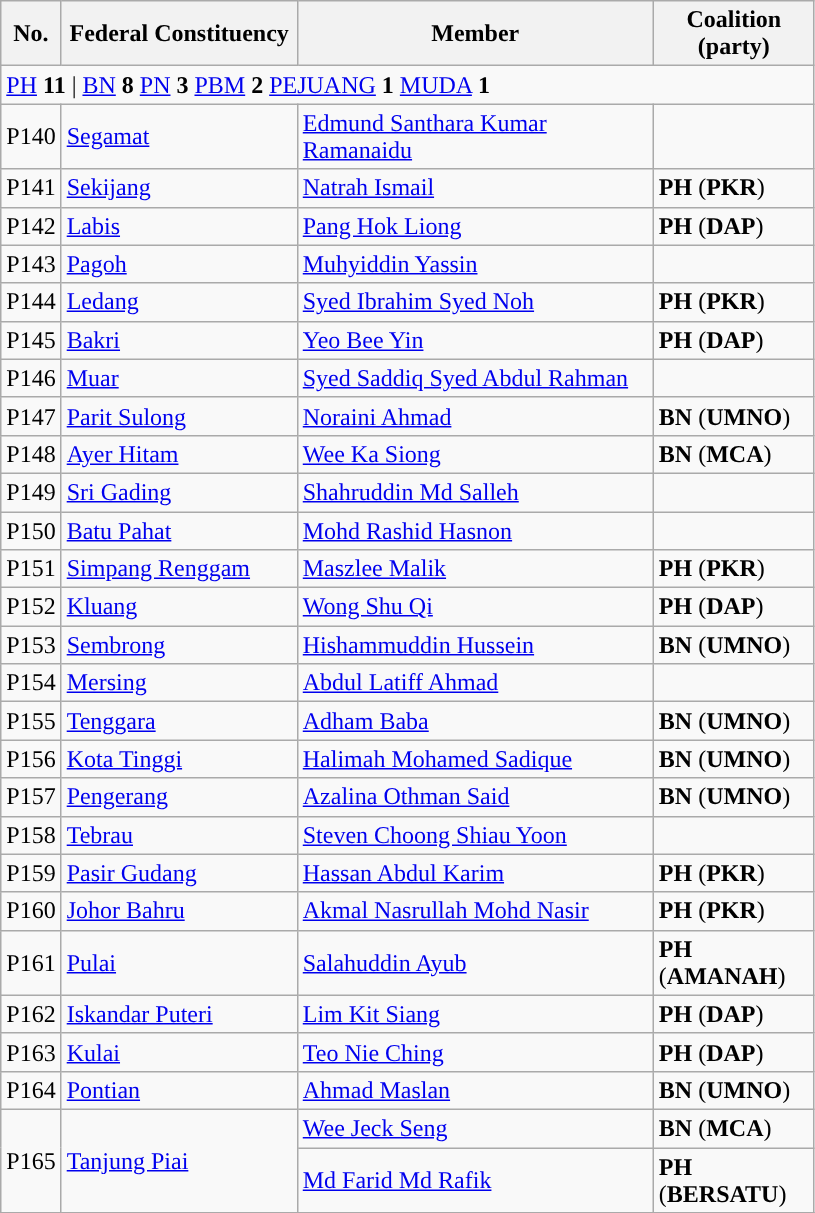<table class="wikitable sortable">
<tr>
<th style="width:30px;">No.</th>
<th style="width:150px;">Federal Constituency</th>
<th style="width:230px;">Member</th>
<th style="width:100px;">Coalition (party)</th>
</tr>
<tr>
<td colspan="4"><a href='#'>PH</a> <strong>11</strong> | <a href='#'>BN</a> <strong>8</strong> <a href='#'>PN</a> <strong>3</strong> <a href='#'>PBM</a>  <strong>2</strong> <a href='#'>PEJUANG</a>  <strong>1</strong> <a href='#'>MUDA</a> <strong>1</strong></td>
</tr>
<tr>
<td>P140</td>
<td><a href='#'>Segamat</a></td>
<td><a href='#'>Edmund Santhara Kumar Ramanaidu</a></td>
<td></td>
</tr>
<tr>
<td>P141</td>
<td><a href='#'>Sekijang</a></td>
<td><a href='#'>Natrah Ismail</a></td>
<td><strong>PH</strong> (<strong>PKR</strong>)</td>
</tr>
<tr>
<td>P142</td>
<td><a href='#'>Labis</a></td>
<td><a href='#'>Pang Hok Liong</a></td>
<td><strong>PH</strong> (<strong>DAP</strong>)</td>
</tr>
<tr>
<td>P143</td>
<td><a href='#'>Pagoh</a></td>
<td><a href='#'>Muhyiddin Yassin</a></td>
<td></td>
</tr>
<tr>
<td>P144</td>
<td><a href='#'>Ledang</a></td>
<td><a href='#'>Syed Ibrahim Syed Noh</a></td>
<td><strong>PH</strong> (<strong>PKR</strong>)</td>
</tr>
<tr>
<td>P145</td>
<td><a href='#'>Bakri</a></td>
<td><a href='#'>Yeo Bee Yin</a></td>
<td><strong>PH</strong> (<strong>DAP</strong>)</td>
</tr>
<tr>
<td>P146</td>
<td><a href='#'>Muar</a></td>
<td><a href='#'>Syed Saddiq Syed Abdul Rahman</a></td>
<td></td>
</tr>
<tr>
<td>P147</td>
<td><a href='#'>Parit Sulong</a></td>
<td><a href='#'>Noraini Ahmad</a></td>
<td><strong>BN</strong> (<strong>UMNO</strong>)</td>
</tr>
<tr>
<td>P148</td>
<td><a href='#'>Ayer Hitam</a></td>
<td><a href='#'>Wee Ka Siong</a></td>
<td><strong>BN</strong> (<strong>MCA</strong>)</td>
</tr>
<tr>
<td>P149</td>
<td><a href='#'>Sri Gading</a></td>
<td><a href='#'>Shahruddin Md Salleh</a></td>
<td></td>
</tr>
<tr>
<td>P150</td>
<td><a href='#'>Batu Pahat</a></td>
<td><a href='#'>Mohd Rashid Hasnon</a></td>
<td></td>
</tr>
<tr>
<td>P151</td>
<td><a href='#'>Simpang Renggam</a></td>
<td><a href='#'>Maszlee Malik</a></td>
<td><strong>PH</strong>  (<strong>PKR</strong>)</td>
</tr>
<tr>
<td>P152</td>
<td><a href='#'>Kluang</a></td>
<td><a href='#'>Wong Shu Qi</a></td>
<td><strong>PH</strong> (<strong>DAP</strong>)</td>
</tr>
<tr>
<td>P153</td>
<td><a href='#'>Sembrong</a></td>
<td><a href='#'>Hishammuddin Hussein</a></td>
<td><strong>BN</strong> (<strong>UMNO</strong>)</td>
</tr>
<tr>
<td>P154</td>
<td><a href='#'>Mersing</a></td>
<td><a href='#'>Abdul Latiff Ahmad</a></td>
<td></td>
</tr>
<tr>
<td>P155</td>
<td><a href='#'>Tenggara</a></td>
<td><a href='#'>Adham Baba</a></td>
<td><strong>BN</strong> (<strong>UMNO</strong>)</td>
</tr>
<tr>
<td>P156</td>
<td><a href='#'>Kota Tinggi</a></td>
<td><a href='#'>Halimah Mohamed Sadique</a></td>
<td><strong>BN</strong> (<strong>UMNO</strong>)</td>
</tr>
<tr>
<td>P157</td>
<td><a href='#'>Pengerang</a></td>
<td><a href='#'>Azalina Othman Said</a></td>
<td><strong>BN</strong> (<strong>UMNO</strong>)</td>
</tr>
<tr>
<td>P158</td>
<td><a href='#'>Tebrau</a></td>
<td><a href='#'>Steven Choong Shiau Yoon</a></td>
<td></td>
</tr>
<tr>
<td>P159</td>
<td><a href='#'>Pasir Gudang</a></td>
<td><a href='#'>Hassan Abdul Karim</a></td>
<td><strong>PH</strong> (<strong>PKR</strong>)</td>
</tr>
<tr>
<td>P160</td>
<td><a href='#'>Johor Bahru</a></td>
<td><a href='#'>Akmal Nasrullah Mohd Nasir</a></td>
<td><strong>PH</strong> (<strong>PKR</strong>)</td>
</tr>
<tr>
<td>P161</td>
<td><a href='#'>Pulai</a></td>
<td><a href='#'>Salahuddin Ayub</a></td>
<td><strong>PH</strong> (<strong>AMANAH</strong>)</td>
</tr>
<tr>
<td>P162</td>
<td><a href='#'>Iskandar Puteri</a></td>
<td><a href='#'>Lim Kit Siang</a></td>
<td><strong>PH</strong> (<strong>DAP</strong>)</td>
</tr>
<tr>
<td>P163</td>
<td><a href='#'>Kulai</a></td>
<td><a href='#'>Teo Nie Ching</a></td>
<td><strong>PH</strong> (<strong>DAP</strong>)</td>
</tr>
<tr>
<td>P164</td>
<td><a href='#'>Pontian</a></td>
<td><a href='#'>Ahmad Maslan</a></td>
<td><strong>BN</strong> (<strong>UMNO</strong>)</td>
</tr>
<tr>
<td rowspan="2">P165</td>
<td rowspan="2"><a href='#'>Tanjung Piai</a></td>
<td><a href='#'>Wee Jeck Seng</a> </td>
<td><strong>BN</strong> (<strong>MCA</strong>)</td>
</tr>
<tr>
<td><a href='#'>Md Farid Md Rafik</a> </td>
<td><strong>PH</strong> (<strong>BERSATU</strong>)</td>
</tr>
<tr>
</tr>
</table>
